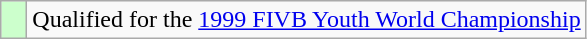<table class="wikitable" style="text-align: left;">
<tr>
<td width=10px bgcolor=#ccffcc></td>
<td>Qualified for the <a href='#'>1999 FIVB Youth World Championship</a></td>
</tr>
</table>
